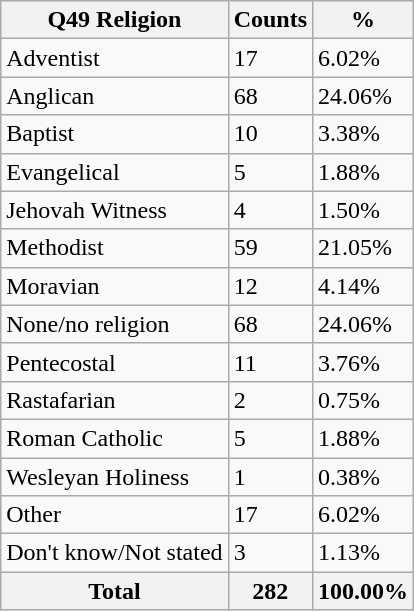<table class="wikitable sortable">
<tr>
<th>Q49 Religion</th>
<th>Counts</th>
<th>%</th>
</tr>
<tr>
<td>Adventist</td>
<td>17</td>
<td>6.02%</td>
</tr>
<tr>
<td>Anglican</td>
<td>68</td>
<td>24.06%</td>
</tr>
<tr>
<td>Baptist</td>
<td>10</td>
<td>3.38%</td>
</tr>
<tr>
<td>Evangelical</td>
<td>5</td>
<td>1.88%</td>
</tr>
<tr>
<td>Jehovah Witness</td>
<td>4</td>
<td>1.50%</td>
</tr>
<tr>
<td>Methodist</td>
<td>59</td>
<td>21.05%</td>
</tr>
<tr>
<td>Moravian</td>
<td>12</td>
<td>4.14%</td>
</tr>
<tr>
<td>None/no religion</td>
<td>68</td>
<td>24.06%</td>
</tr>
<tr>
<td>Pentecostal</td>
<td>11</td>
<td>3.76%</td>
</tr>
<tr>
<td>Rastafarian</td>
<td>2</td>
<td>0.75%</td>
</tr>
<tr>
<td>Roman Catholic</td>
<td>5</td>
<td>1.88%</td>
</tr>
<tr>
<td>Wesleyan Holiness</td>
<td>1</td>
<td>0.38%</td>
</tr>
<tr>
<td>Other</td>
<td>17</td>
<td>6.02%</td>
</tr>
<tr>
<td>Don't know/Not stated</td>
<td>3</td>
<td>1.13%</td>
</tr>
<tr>
<th>Total</th>
<th>282</th>
<th>100.00%</th>
</tr>
</table>
